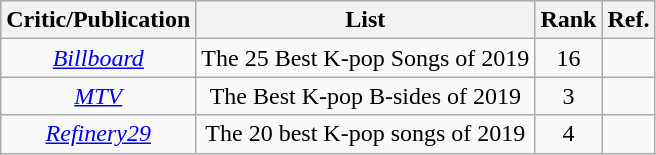<table class="sortable wikitable">
<tr>
<th>Critic/Publication</th>
<th>List</th>
<th>Rank</th>
<th>Ref.</th>
</tr>
<tr>
<td align="center"><em><a href='#'>Billboard</a></em></td>
<td align="center">The 25 Best K-pop Songs of 2019</td>
<td align="center">16</td>
<td align="center"></td>
</tr>
<tr>
<td align="center"><em><a href='#'>MTV</a></em></td>
<td align="center">The Best K-pop B-sides of 2019</td>
<td align="center">3</td>
<td align="center"></td>
</tr>
<tr>
<td align="center"><em><a href='#'>Refinery29</a></em></td>
<td align="center">The 20 best K-pop songs of 2019</td>
<td align="center">4</td>
<td align="center"></td>
</tr>
</table>
